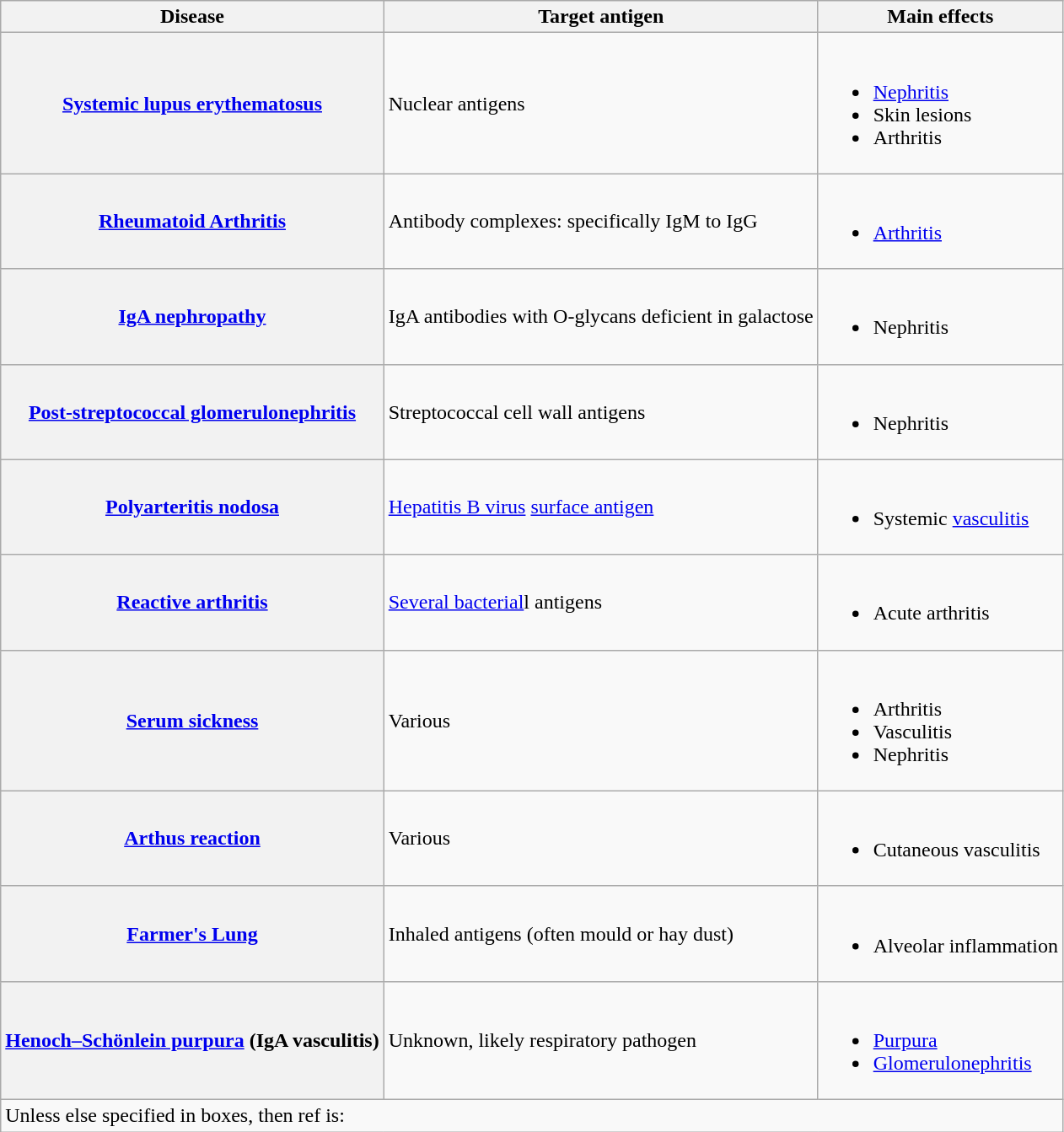<table class="wikitable">
<tr>
<th>Disease</th>
<th>Target antigen</th>
<th>Main effects</th>
</tr>
<tr>
<th><a href='#'>Systemic lupus erythematosus</a></th>
<td>Nuclear antigens</td>
<td><br><ul><li><a href='#'>Nephritis</a></li><li>Skin lesions</li><li>Arthritis</li></ul></td>
</tr>
<tr>
<th><a href='#'>Rheumatoid Arthritis</a></th>
<td>Antibody complexes: specifically IgM to IgG</td>
<td><br><ul><li><a href='#'>Arthritis</a></li></ul></td>
</tr>
<tr>
<th><a href='#'>IgA nephropathy</a></th>
<td>IgA antibodies with O-glycans deficient in galactose</td>
<td><br><ul><li>Nephritis</li></ul></td>
</tr>
<tr>
<th><a href='#'>Post-streptococcal glomerulonephritis</a></th>
<td>Streptococcal cell wall antigens</td>
<td><br><ul><li>Nephritis</li></ul></td>
</tr>
<tr>
<th><a href='#'>Polyarteritis nodosa</a></th>
<td><a href='#'>Hepatitis B virus</a> <a href='#'>surface antigen</a></td>
<td><br><ul><li>Systemic <a href='#'>vasculitis</a></li></ul></td>
</tr>
<tr>
<th><a href='#'>Reactive arthritis</a></th>
<td><a href='#'>Several bacterial</a>l antigens</td>
<td><br><ul><li>Acute arthritis</li></ul></td>
</tr>
<tr>
<th><a href='#'>Serum sickness</a></th>
<td>Various</td>
<td><br><ul><li>Arthritis</li><li>Vasculitis</li><li>Nephritis</li></ul></td>
</tr>
<tr>
<th><a href='#'>Arthus reaction</a></th>
<td>Various</td>
<td><br><ul><li>Cutaneous vasculitis</li></ul></td>
</tr>
<tr>
<th><a href='#'>Farmer's Lung</a></th>
<td>Inhaled antigens (often mould or hay dust)</td>
<td><br><ul><li>Alveolar inflammation</li></ul></td>
</tr>
<tr>
<th><a href='#'>Henoch–Schönlein purpura</a> (IgA vasculitis)</th>
<td>Unknown, likely respiratory pathogen</td>
<td><br><ul><li><a href='#'>Purpura</a></li><li><a href='#'>Glomerulonephritis</a></li></ul></td>
</tr>
<tr>
<td colspan=4><span> Unless else specified in boxes, then ref is:</span></td>
</tr>
</table>
